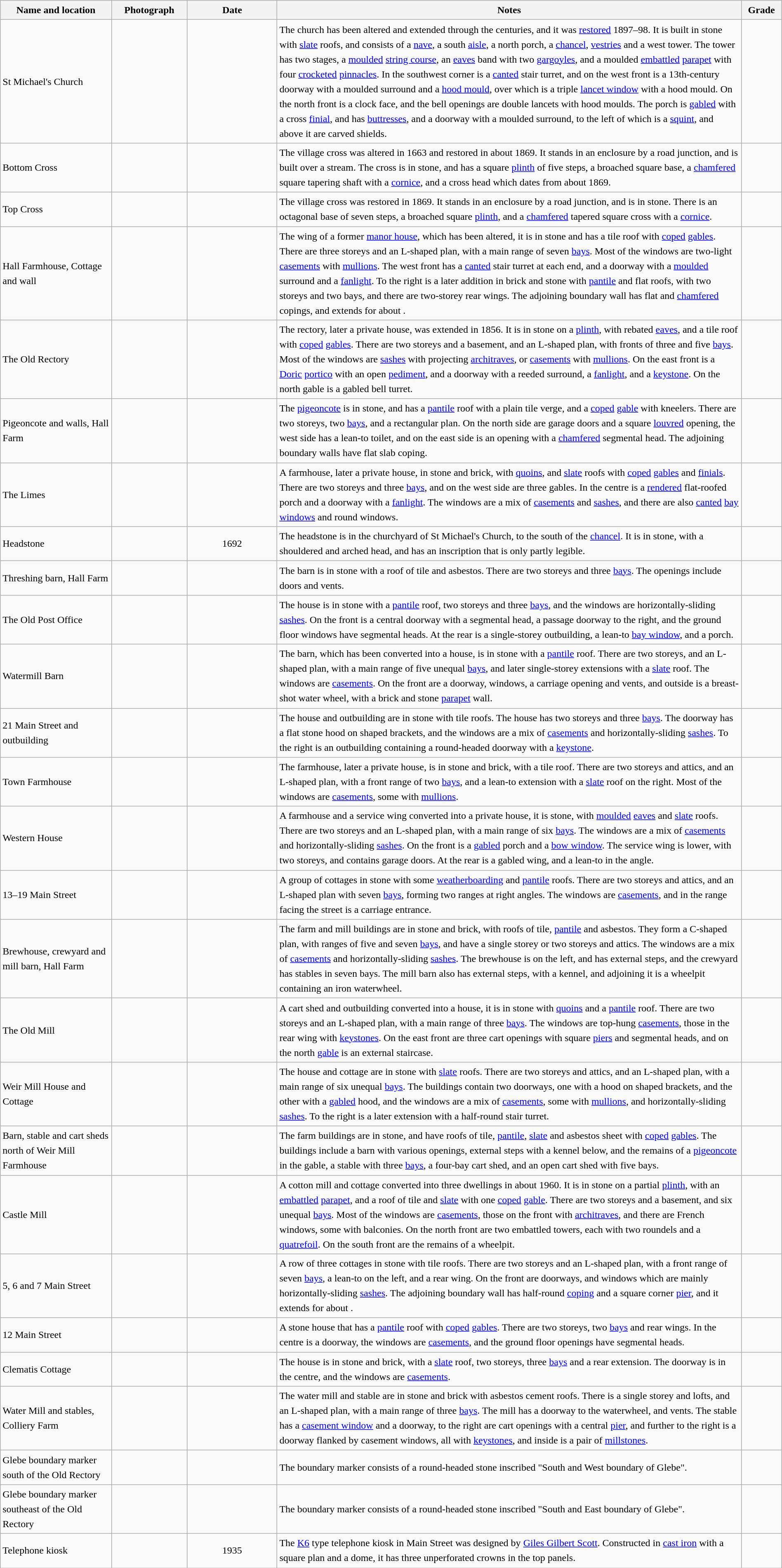<table class="wikitable sortable plainrowheaders" style="width:100%; border:0px; text-align:left; line-height:150%">
<tr>
<th scope="col"  style="width:150px">Name and location</th>
<th scope="col"  style="width:100px" class="unsortable">Photograph</th>
<th scope="col"  style="width:120px">Date</th>
<th scope="col"  style="width:650px" class="unsortable">Notes</th>
<th scope="col"  style="width:50px">Grade</th>
</tr>
<tr>
<td>St Michael's Church<br><small></small></td>
<td></td>
<td align="center"></td>
<td>The church has been altered and extended through the centuries, and it was <a href='#'>restored</a> 1897–98.  It is built in stone with <a href='#'>slate</a> roofs, and consists of a <a href='#'>nave</a>, a south <a href='#'>aisle</a>, a north porch, a <a href='#'>chancel</a>, <a href='#'>vestries</a> and a west tower.  The tower has two stages, a <a href='#'>moulded</a> <a href='#'>string course</a>, an <a href='#'>eaves</a> band with two <a href='#'>gargoyles</a>, and a moulded <a href='#'>embattled</a> <a href='#'>parapet</a> with four <a href='#'>crocketed</a> <a href='#'>pinnacles</a>.  In the southwest corner is a <a href='#'>canted</a> stair turret, and on the west front is a 13th-century doorway with a moulded surround and a <a href='#'>hood mould</a>, over which is a triple <a href='#'>lancet window</a> with a hood mould.  On the north front is a clock face, and the bell openings are double lancets with hood moulds.  The porch is <a href='#'>gabled</a> with a cross <a href='#'>finial</a>, and has <a href='#'>buttresses</a>, and a doorway with a moulded surround, to the left of which is a <a href='#'>squint</a>, and above it are carved shields.</td>
<td align="center" ></td>
</tr>
<tr>
<td>Bottom Cross<br><small></small></td>
<td></td>
<td align="center"></td>
<td>The village cross was altered in 1663 and restored in about 1869.  It stands in an enclosure by a road junction, and is built over a stream.  The cross is in stone, and has a square <a href='#'>plinth</a> of five steps, a broached square base, a <a href='#'>chamfered</a> square tapering shaft with a <a href='#'>cornice</a>, and a cross head which dates from about 1869.</td>
<td align="center" ></td>
</tr>
<tr>
<td>Top Cross<br><small></small></td>
<td></td>
<td align="center"></td>
<td>The village cross was restored in 1869.  It stands in an enclosure by a road junction, and is in stone.  There is an octagonal base of seven steps, a broached square <a href='#'>plinth</a>, and a <a href='#'>chamfered</a> tapered square cross with a <a href='#'>cornice</a>.</td>
<td align="center" ></td>
</tr>
<tr>
<td>Hall Farmhouse, Cottage and wall<br><small></small></td>
<td></td>
<td align="center"></td>
<td>The wing of a former <a href='#'>manor house</a>, which has been altered, it is in stone and has a tile roof with <a href='#'>coped</a> <a href='#'>gables</a>.  There are three storeys and an L-shaped plan, with a main range of seven <a href='#'>bays</a>.  Most of the windows are two-light <a href='#'>casements</a> with <a href='#'>mullions</a>.  The west front has a <a href='#'>canted</a> stair turret at each end, and a doorway with a <a href='#'>moulded</a> surround and a <a href='#'>fanlight</a>.  To the right is a later addition in brick and stone with <a href='#'>pantile</a> and flat roofs, with two storeys and two bays, and there are two-storey rear wings.  The adjoining boundary wall has flat and <a href='#'>chamfered</a> copings, and extends for about .</td>
<td align="center" ></td>
</tr>
<tr>
<td>The Old Rectory<br><small></small></td>
<td></td>
<td align="center"></td>
<td>The rectory, later a private house, was extended in 1856.  It is in stone on a <a href='#'>plinth</a>, with rebated <a href='#'>eaves</a>, and a tile roof with <a href='#'>coped</a> <a href='#'>gables</a>.  There are two storeys and a basement, and an L-shaped plan, with fronts of three and five <a href='#'>bays</a>.  Most of the windows are <a href='#'>sashes</a> with projecting <a href='#'>architraves</a>, or <a href='#'>casements</a> with <a href='#'>mullions</a>.  On the east front is a <a href='#'>Doric</a> <a href='#'>portico</a> with an open <a href='#'>pediment</a>, and a doorway with a reeded surround, a <a href='#'>fanlight</a>, and a <a href='#'>keystone</a>.  On the north gable is a gabled bell turret.</td>
<td align="center" ></td>
</tr>
<tr>
<td>Pigeoncote and walls, Hall Farm<br><small></small></td>
<td></td>
<td align="center"></td>
<td>The <a href='#'>pigeoncote</a> is in stone, and has a <a href='#'>pantile</a> roof with a plain tile verge, and a <a href='#'>coped</a> <a href='#'>gable</a> with kneelers.  There are two storeys, two <a href='#'>bays</a>, and a rectangular plan. On the north side are garage doors and a square <a href='#'>louvred</a> opening, the west side has a lean-to toilet, and on the east side is an opening with a <a href='#'>chamfered</a> segmental head.  The adjoining boundary walls have flat slab coping.</td>
<td align="center" ></td>
</tr>
<tr>
<td>The Limes<br><small></small></td>
<td></td>
<td align="center"></td>
<td>A farmhouse, later a private house, in stone and brick, with <a href='#'>quoins</a>, and <a href='#'>slate</a> roofs with <a href='#'>coped</a> <a href='#'>gables</a> and <a href='#'>finials</a>.  There are two storeys and three <a href='#'>bays</a>, and on the west side are three gables.  In the centre is a <a href='#'>rendered</a> flat-roofed porch and a doorway with a <a href='#'>fanlight</a>.  The windows are a mix of <a href='#'>casements</a> and <a href='#'>sashes</a>, and there are also <a href='#'>canted</a> <a href='#'>bay windows</a> and round windows.</td>
<td align="center" ></td>
</tr>
<tr>
<td>Headstone<br><small></small></td>
<td></td>
<td align="center">1692</td>
<td>The headstone is in the churchyard of St Michael's Church, to the south of the <a href='#'>chancel</a>.  It is in stone, with a shouldered and arched head, and has an inscription that is only partly legible.</td>
<td align="center" ></td>
</tr>
<tr>
<td>Threshing barn, Hall Farm<br><small></small></td>
<td></td>
<td align="center"></td>
<td>The barn is in stone with a roof of tile and asbestos.  There are two storeys and three <a href='#'>bays</a>.  The openings include doors and vents.</td>
<td align="center" ></td>
</tr>
<tr>
<td>The Old Post Office<br><small></small></td>
<td></td>
<td align="center"></td>
<td>The house is in stone with a <a href='#'>pantile</a> roof, two storeys and three <a href='#'>bays</a>, and the windows are horizontally-sliding <a href='#'>sashes</a>.  On the front is a central doorway with a segmental head, a passage doorway to the right, and the ground floor windows have segmental heads.  At the rear is a single-storey outbuilding, a lean-to <a href='#'>bay window</a>, and a porch.</td>
<td align="center" ></td>
</tr>
<tr>
<td>Watermill Barn<br><small></small></td>
<td></td>
<td align="center"></td>
<td>The barn, which has been converted into a house, is in stone with a <a href='#'>pantile</a> roof.  There are two storeys, and an L-shaped plan, with a main range of five unequal <a href='#'>bays</a>, and later single-storey extensions with a <a href='#'>slate</a> roof.  The windows are <a href='#'>casements</a>.  On the front are a doorway, windows, a carriage opening and vents, and outside is a breast-shot water wheel, with a brick and stone <a href='#'>parapet</a> wall.</td>
<td align="center" ></td>
</tr>
<tr>
<td>21 Main Street and outbuilding<br><small></small></td>
<td></td>
<td align="center"></td>
<td>The house and outbuilding are in stone with tile roofs.  The house has two storeys and three <a href='#'>bays</a>.  The doorway has a flat stone hood on shaped brackets, and the windows are a mix of <a href='#'>casements</a> and horizontally-sliding <a href='#'>sashes</a>.  To the right is an outbuilding containing a round-headed doorway with a <a href='#'>keystone</a>.</td>
<td align="center" ></td>
</tr>
<tr>
<td>Town Farmhouse<br><small></small></td>
<td></td>
<td align="center"></td>
<td>The farmhouse, later a private house, is in stone and brick, with a tile roof.  There are two storeys and attics, and an L-shaped plan, with a front range of two <a href='#'>bays</a>, and a lean-to extension with a <a href='#'>slate</a> roof on the right.  Most of the windows are <a href='#'>casements</a>, some with <a href='#'>mullions</a>.</td>
<td align="center" ></td>
</tr>
<tr>
<td>Western House<br><small></small></td>
<td></td>
<td align="center"></td>
<td>A farmhouse and a service wing converted into a private house, it is stone, with <a href='#'>moulded</a> <a href='#'>eaves</a> and <a href='#'>slate</a> roofs.  There are two storeys and an L-shaped plan, with a main range of six <a href='#'>bays</a>.   The windows are a mix of <a href='#'>casements</a> and horizontally-sliding <a href='#'>sashes</a>.  On the front is a <a href='#'>gabled</a> porch and a <a href='#'>bow window</a>. The service wing is lower, with two storeys, and contains garage doors.  At the rear is a gabled wing, and a lean-to in the angle.</td>
<td align="center" ></td>
</tr>
<tr>
<td>13–19 Main Street<br><small></small></td>
<td></td>
<td align="center"></td>
<td>A group of cottages in stone with some <a href='#'>weatherboarding</a> and <a href='#'>pantile</a> roofs.  There are two storeys and attics, and an L-shaped plan with seven <a href='#'>bays</a>, forming two ranges at right angles.  The windows are <a href='#'>casements</a>, and in the range facing the street is a carriage entrance.</td>
<td align="center" ></td>
</tr>
<tr>
<td>Brewhouse, crewyard and mill barn, Hall Farm<br><small></small></td>
<td></td>
<td align="center"></td>
<td>The farm and mill buildings are in stone and brick, with roofs of tile, <a href='#'>pantile</a> and asbestos.  They form a C-shaped plan, with ranges of five and seven <a href='#'>bays</a>, and have a single storey or two storeys and attics.  The windows are a mix of <a href='#'>casements</a> and horizontally-sliding <a href='#'>sashes</a>.  The brewhouse is on the left, and has external steps, and the crewyard has stables in seven bays.  The  mill barn also has external steps, with a kennel, and adjoining it is a wheelpit containing an iron waterwheel.</td>
<td align="center" ></td>
</tr>
<tr>
<td>The Old Mill<br><small></small></td>
<td></td>
<td align="center"></td>
<td>A cart shed and outbuilding converted into a house, it is in stone with <a href='#'>quoins</a> and a <a href='#'>pantile</a> roof.  There are two storeys and an L-shaped plan, with a main range of three <a href='#'>bays</a>.  The windows are top-hung <a href='#'>casements</a>, those in the rear wing with <a href='#'>keystones</a>.  On the east front are three cart openings with square <a href='#'>piers</a> and segmental heads, and on the north <a href='#'>gable</a> is an external staircase.</td>
<td align="center" ></td>
</tr>
<tr>
<td>Weir Mill House and Cottage<br><small></small></td>
<td></td>
<td align="center"></td>
<td>The house and cottage are in stone with <a href='#'>slate</a> roofs.  There are two storeys and attics, and an L-shaped plan, with a main range of six unequal <a href='#'>bays</a>.  The buildings contain two doorways, one with a hood on shaped brackets, and the other with a <a href='#'>gabled</a> hood, and the windows are a mix of <a href='#'>casements</a>, some with <a href='#'>mullions</a>, and horizontally-sliding <a href='#'>sashes</a>.  To the right is a later extension with a half-round stair turret.</td>
<td align="center" ></td>
</tr>
<tr>
<td>Barn, stable and cart sheds north of Weir Mill Farmhouse<br><small></small></td>
<td></td>
<td align="center"></td>
<td>The farm buildings are in stone, and have roofs of tile, <a href='#'>pantile</a>, <a href='#'>slate</a> and asbestos sheet with <a href='#'>coped</a> <a href='#'>gables</a>.  The buildings include a barn with various openings, external steps with a kennel below, and the remains of a <a href='#'>pigeoncote</a> in the gable, a stable with three <a href='#'>bays</a>, a four-bay cart shed, and an open cart shed with five bays.</td>
<td align="center" ></td>
</tr>
<tr>
<td>Castle Mill<br><small></small></td>
<td></td>
<td align="center"></td>
<td>A cotton mill and cottage converted into three dwellings in about 1960.  It is in stone on a partial <a href='#'>plinth</a>, with an <a href='#'>embattled</a> <a href='#'>parapet</a>, and a roof of tile and <a href='#'>slate</a> with one <a href='#'>coped</a> <a href='#'>gable</a>.  There are two storeys and a basement, and six unequal <a href='#'>bays</a>.  Most of the windows are <a href='#'>casements</a>, those on the front with <a href='#'>architraves</a>, and there are French windows, some with balconies.  On the north front are two embattled towers, each with two roundels and a <a href='#'>quatrefoil</a>.  On the south front are the remains of a wheelpit.</td>
<td align="center" ></td>
</tr>
<tr>
<td>5, 6 and 7 Main Street<br><small></small></td>
<td></td>
<td align="center"></td>
<td>A row of three cottages in stone with tile roofs.  There are two storeys and an L-shaped plan, with a front range of seven <a href='#'>bays</a>, a lean-to on the left, and a rear wing.  On the front are doorways, and windows which are mainly horizontally-sliding <a href='#'>sashes</a>.  The adjoining boundary wall has half-round <a href='#'>coping</a> and a square corner <a href='#'>pier</a>, and it extends for about .</td>
<td align="center" ></td>
</tr>
<tr>
<td>12 Main Street<br><small></small></td>
<td></td>
<td align="center"></td>
<td>A stone house that has a <a href='#'>pantile</a> roof with <a href='#'>coped</a> <a href='#'>gables</a>.  There are two storeys, two <a href='#'>bays</a> and rear wings.  In the centre is a doorway, the windows are <a href='#'>casements</a>, and the ground floor openings have segmental heads.</td>
<td align="center" ></td>
</tr>
<tr>
<td>Clematis Cottage<br><small></small></td>
<td></td>
<td align="center"></td>
<td>The house is in stone and brick, with a <a href='#'>slate</a> roof, two storeys, three <a href='#'>bays</a> and a rear extension.  The doorway is in the centre, and the windows are <a href='#'>casements</a>.</td>
<td align="center" ></td>
</tr>
<tr>
<td>Water Mill and stables, Colliery Farm<br><small></small></td>
<td></td>
<td align="center"></td>
<td>The water mill and stable are in stone and brick with asbestos cement roofs.  There is a single storey and lofts, and an L-shaped plan, with a main range of three <a href='#'>bays</a>.  The mill has a doorway to the waterwheel, and vents.  The stable has a <a href='#'>casement window</a> and a doorway, to the right are cart openings with a central <a href='#'>pier</a>, and further to the right is a doorway flanked by casement windows, all with <a href='#'>keystones</a>, and inside is a pair of <a href='#'>millstones</a>.</td>
<td align="center" ></td>
</tr>
<tr>
<td>Glebe boundary marker south of the Old Rectory<br><small></small></td>
<td></td>
<td align="center"></td>
<td>The boundary marker consists of a round-headed stone inscribed "South and West boundary of Glebe".</td>
<td align="center" ></td>
</tr>
<tr>
<td>Glebe boundary marker southeast of the Old Rectory<br><small></small></td>
<td></td>
<td align="center"></td>
<td>The boundary marker consists of a round-headed stone inscribed "South and East boundary of Glebe".</td>
<td align="center" ></td>
</tr>
<tr>
<td>Telephone kiosk<br><small></small></td>
<td></td>
<td align="center">1935</td>
<td>The <a href='#'>K6</a> type telephone kiosk in Main Street was designed by <a href='#'>Giles Gilbert Scott</a>.  Constructed in <a href='#'>cast iron</a> with a square plan and a dome, it has three unperforated crowns in the top panels.</td>
<td align="center" ></td>
</tr>
<tr>
</tr>
</table>
